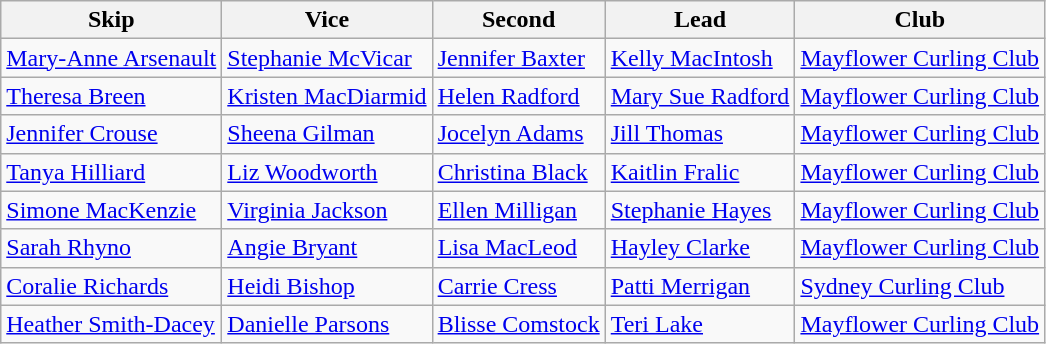<table class="wikitable" border="1">
<tr>
<th>Skip</th>
<th>Vice</th>
<th>Second</th>
<th>Lead</th>
<th>Club</th>
</tr>
<tr>
<td><a href='#'>Mary-Anne Arsenault</a></td>
<td><a href='#'>Stephanie McVicar</a></td>
<td><a href='#'>Jennifer Baxter</a></td>
<td><a href='#'>Kelly MacIntosh</a></td>
<td><a href='#'>Mayflower Curling Club</a></td>
</tr>
<tr>
<td><a href='#'>Theresa Breen</a></td>
<td><a href='#'>Kristen MacDiarmid</a></td>
<td><a href='#'>Helen Radford</a></td>
<td><a href='#'>Mary Sue Radford</a></td>
<td><a href='#'>Mayflower Curling Club</a></td>
</tr>
<tr>
<td><a href='#'>Jennifer Crouse</a></td>
<td><a href='#'>Sheena Gilman</a></td>
<td><a href='#'>Jocelyn Adams</a></td>
<td><a href='#'>Jill Thomas</a></td>
<td><a href='#'>Mayflower Curling Club</a></td>
</tr>
<tr>
<td><a href='#'>Tanya Hilliard</a></td>
<td><a href='#'>Liz Woodworth</a></td>
<td><a href='#'>Christina Black</a></td>
<td><a href='#'>Kaitlin Fralic</a></td>
<td><a href='#'>Mayflower Curling Club</a></td>
</tr>
<tr>
<td><a href='#'>Simone MacKenzie</a></td>
<td><a href='#'>Virginia Jackson</a></td>
<td><a href='#'>Ellen Milligan</a></td>
<td><a href='#'>Stephanie Hayes</a></td>
<td><a href='#'>Mayflower Curling Club</a></td>
</tr>
<tr>
<td><a href='#'>Sarah Rhyno</a></td>
<td><a href='#'>Angie Bryant</a></td>
<td><a href='#'>Lisa MacLeod</a></td>
<td><a href='#'>Hayley Clarke</a></td>
<td><a href='#'>Mayflower Curling Club</a></td>
</tr>
<tr>
<td><a href='#'>Coralie Richards</a></td>
<td><a href='#'>Heidi Bishop</a></td>
<td><a href='#'>Carrie Cress</a></td>
<td><a href='#'>Patti Merrigan</a></td>
<td><a href='#'>Sydney Curling Club</a></td>
</tr>
<tr>
<td><a href='#'>Heather Smith-Dacey</a></td>
<td><a href='#'>Danielle Parsons</a></td>
<td><a href='#'>Blisse Comstock</a></td>
<td><a href='#'>Teri Lake</a></td>
<td><a href='#'>Mayflower Curling Club</a></td>
</tr>
</table>
